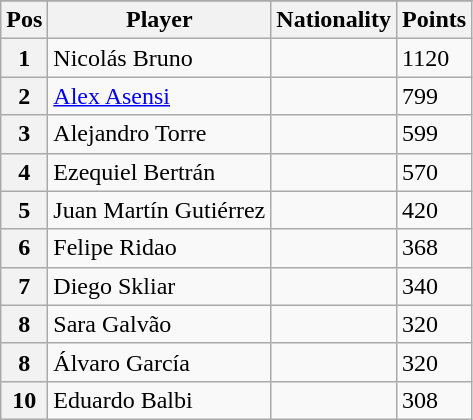<table class="wikitable sortable">
<tr>
</tr>
<tr bgcolor="#efefef">
<th>Pos</th>
<th>Player</th>
<th>Nationality</th>
<th>Points</th>
</tr>
<tr>
<th>1</th>
<td>Nicolás Bruno</td>
<td></td>
<td>1120</td>
</tr>
<tr>
<th>2</th>
<td><a href='#'>Alex Asensi</a></td>
<td></td>
<td>799</td>
</tr>
<tr>
<th>3</th>
<td>Alejandro Torre</td>
<td></td>
<td>599</td>
</tr>
<tr>
<th>4</th>
<td>Ezequiel Bertrán</td>
<td></td>
<td>570</td>
</tr>
<tr>
<th>5</th>
<td>Juan Martín Gutiérrez</td>
<td></td>
<td>420</td>
</tr>
<tr>
<th>6</th>
<td>Felipe Ridao</td>
<td></td>
<td>368</td>
</tr>
<tr>
<th>7</th>
<td>Diego Skliar</td>
<td></td>
<td>340</td>
</tr>
<tr>
<th>8</th>
<td>Sara Galvão</td>
<td></td>
<td>320</td>
</tr>
<tr>
<th>8</th>
<td>Álvaro García</td>
<td></td>
<td>320</td>
</tr>
<tr>
<th>10</th>
<td>Eduardo Balbi</td>
<td></td>
<td>308</td>
</tr>
</table>
